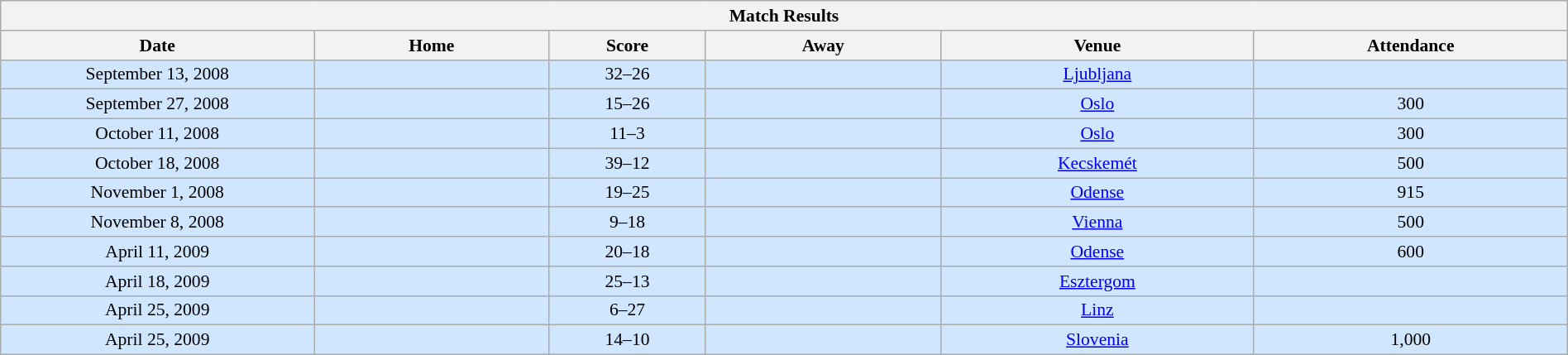<table class="wikitable" style="font-size:90%; width: 100%; text-align: center;">
<tr>
<th colspan=7>Match Results</th>
</tr>
<tr>
<th width=20%>Date</th>
<th width=15%>Home</th>
<th width=10%>Score</th>
<th width=15%>Away</th>
<th width=20%>Venue</th>
<th width=20%>Attendance</th>
</tr>
<tr style="background: #D0E6FF;">
<td>September 13, 2008</td>
<td align=right></td>
<td>32–26</td>
<td align=left></td>
<td><a href='#'>Ljubljana</a></td>
<td></td>
</tr>
<tr style="background: #D0E6FF;">
<td>September 27, 2008</td>
<td align=right></td>
<td>15–26</td>
<td align=left></td>
<td><a href='#'>Oslo</a></td>
<td>300</td>
</tr>
<tr style="background: #D0E6FF;">
<td>October 11, 2008</td>
<td align=right></td>
<td>11–3</td>
<td align=left></td>
<td><a href='#'>Oslo</a></td>
<td>300</td>
</tr>
<tr style="background: #D0E6FF;">
<td>October 18, 2008</td>
<td align=right></td>
<td>39–12</td>
<td align=left></td>
<td><a href='#'>Kecskemét</a></td>
<td>500</td>
</tr>
<tr style="background: #D0E6FF;">
<td>November 1, 2008</td>
<td align=right></td>
<td>19–25</td>
<td align=left></td>
<td><a href='#'>Odense</a></td>
<td>915</td>
</tr>
<tr style="background: #D0E6FF;">
<td>November 8, 2008</td>
<td align=right></td>
<td>9–18</td>
<td align=left></td>
<td><a href='#'>Vienna</a></td>
<td>500</td>
</tr>
<tr style="background: #D0E6FF;">
<td>April 11, 2009</td>
<td align=right></td>
<td>20–18</td>
<td align=left></td>
<td><a href='#'>Odense</a></td>
<td>600</td>
</tr>
<tr style="background: #D0E6FF;">
<td>April 18, 2009</td>
<td align=right></td>
<td>25–13</td>
<td align=left></td>
<td><a href='#'>Esztergom</a></td>
<td></td>
</tr>
<tr style="background: #D0E6FF;">
<td>April 25, 2009</td>
<td align=right></td>
<td>6–27</td>
<td align=left></td>
<td><a href='#'>Linz</a></td>
<td></td>
</tr>
<tr style="background: #D0E6FF;">
<td>April 25, 2009</td>
<td align=right></td>
<td>14–10</td>
<td align=left></td>
<td><a href='#'>Slovenia</a></td>
<td>1,000</td>
</tr>
</table>
